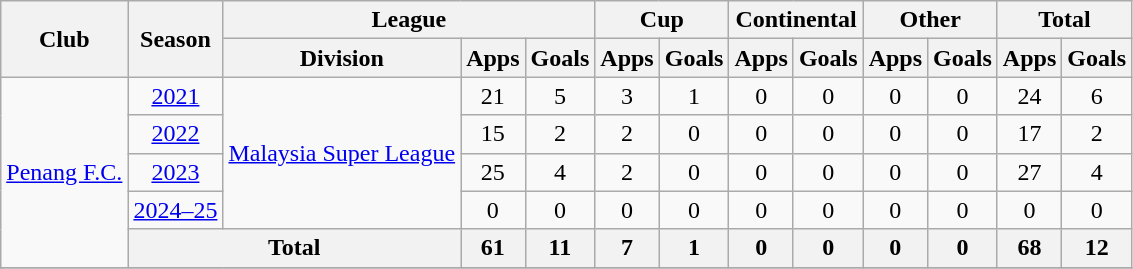<table class="wikitable" style="text-align:center">
<tr>
<th rowspan="2">Club</th>
<th rowspan="2">Season</th>
<th colspan="3">League</th>
<th colspan="2">Cup</th>
<th colspan="2">Continental</th>
<th colspan="2">Other</th>
<th colspan="2">Total</th>
</tr>
<tr>
<th>Division</th>
<th>Apps</th>
<th>Goals</th>
<th>Apps</th>
<th>Goals</th>
<th>Apps</th>
<th>Goals</th>
<th>Apps</th>
<th>Goals</th>
<th>Apps</th>
<th>Goals</th>
</tr>
<tr>
<td rowspan="5"><a href='#'>Penang F.C.</a></td>
<td><a href='#'>2021</a></td>
<td rowspan="4"><a href='#'>Malaysia Super League</a></td>
<td>21</td>
<td>5</td>
<td>3</td>
<td>1</td>
<td>0</td>
<td>0</td>
<td>0</td>
<td>0</td>
<td>24</td>
<td>6</td>
</tr>
<tr>
<td><a href='#'>2022</a></td>
<td>15</td>
<td>2</td>
<td>2</td>
<td>0</td>
<td>0</td>
<td>0</td>
<td>0</td>
<td>0</td>
<td>17</td>
<td>2</td>
</tr>
<tr>
<td><a href='#'>2023</a></td>
<td>25</td>
<td>4</td>
<td>2</td>
<td>0</td>
<td>0</td>
<td>0</td>
<td>0</td>
<td>0</td>
<td>27</td>
<td>4</td>
</tr>
<tr>
<td><a href='#'>2024–25</a></td>
<td>0</td>
<td>0</td>
<td>0</td>
<td>0</td>
<td>0</td>
<td>0</td>
<td>0</td>
<td>0</td>
<td>0</td>
<td>0</td>
</tr>
<tr>
<th colspan="2">Total</th>
<th>61</th>
<th>11</th>
<th>7</th>
<th>1</th>
<th>0</th>
<th>0</th>
<th>0</th>
<th>0</th>
<th>68</th>
<th>12</th>
</tr>
<tr>
</tr>
</table>
